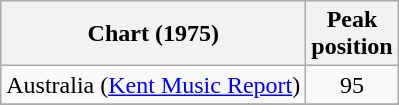<table class="wikitable sortable plainrowheaders">
<tr>
<th scope="col">Chart (1975)</th>
<th scope="col">Peak<br>position</th>
</tr>
<tr>
<td>Australia (<a href='#'>Kent Music Report</a>)</td>
<td align="center">95</td>
</tr>
<tr>
</tr>
<tr>
</tr>
</table>
